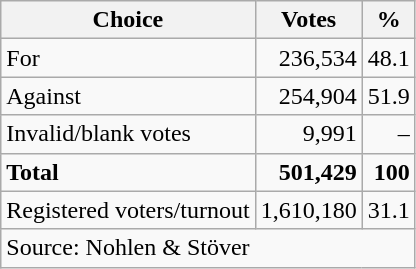<table class=wikitable style=text-align:right>
<tr>
<th>Choice</th>
<th>Votes</th>
<th>%</th>
</tr>
<tr>
<td align=left>For</td>
<td>236,534</td>
<td>48.1</td>
</tr>
<tr>
<td align=left>Against</td>
<td>254,904</td>
<td>51.9</td>
</tr>
<tr>
<td align=left>Invalid/blank votes</td>
<td>9,991</td>
<td>–</td>
</tr>
<tr>
<td align=left><strong>Total</strong></td>
<td><strong>501,429</strong></td>
<td><strong>100</strong></td>
</tr>
<tr>
<td align=left>Registered voters/turnout</td>
<td>1,610,180</td>
<td>31.1</td>
</tr>
<tr>
<td align=left colspan=3>Source: Nohlen & Stöver</td>
</tr>
</table>
